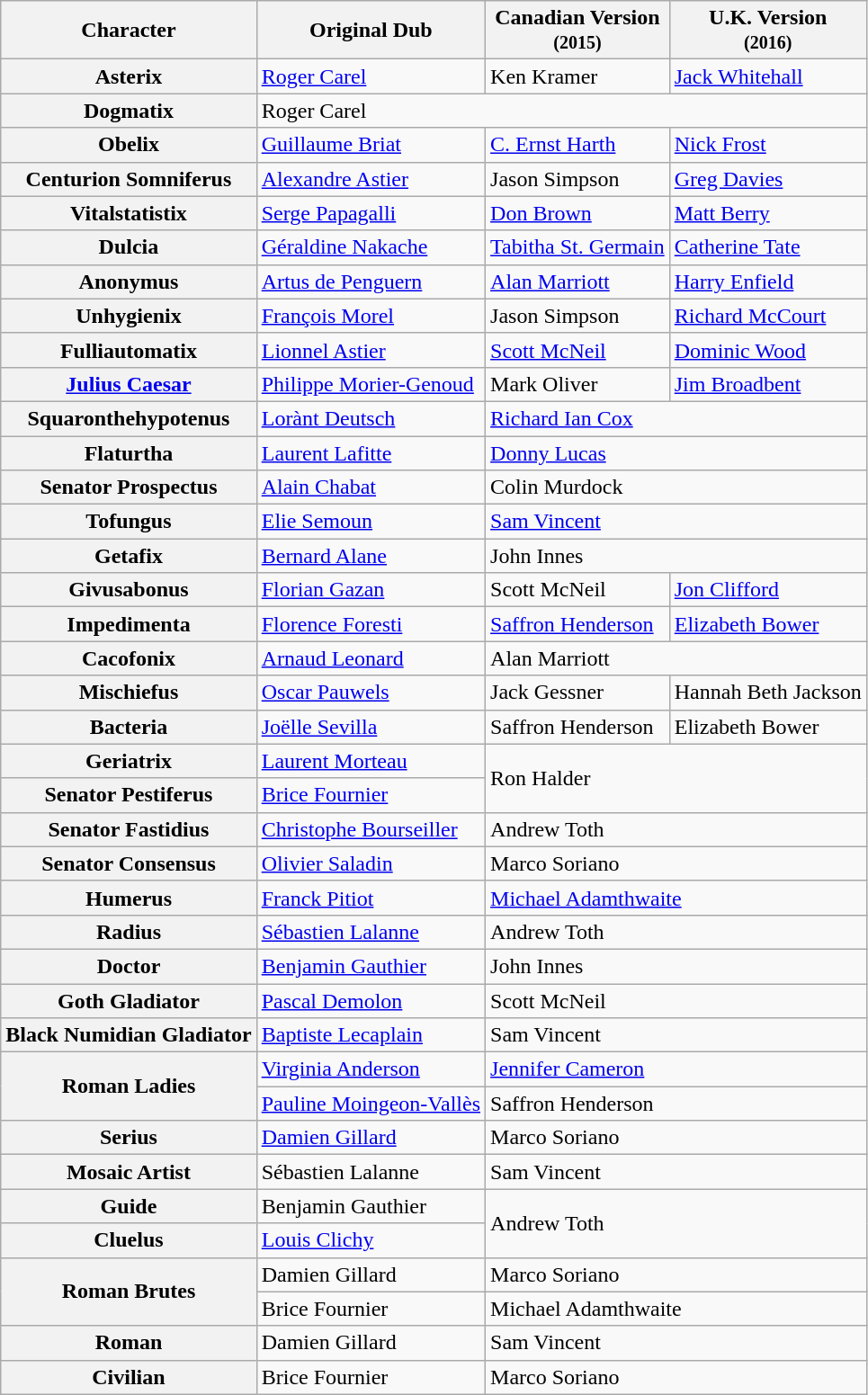<table class="wikitable">
<tr>
<th>Character</th>
<th>Original Dub</th>
<th>Canadian Version<br><small>(2015)</small></th>
<th>U.K. Version<br><small>(2016)</small></th>
</tr>
<tr>
<th>Asterix</th>
<td><a href='#'>Roger Carel</a></td>
<td>Ken Kramer</td>
<td><a href='#'>Jack Whitehall</a></td>
</tr>
<tr>
<th>Dogmatix</th>
<td colspan="3">Roger Carel</td>
</tr>
<tr>
<th>Obelix</th>
<td><a href='#'>Guillaume Briat</a></td>
<td><a href='#'>C. Ernst Harth</a></td>
<td><a href='#'>Nick Frost</a></td>
</tr>
<tr>
<th>Centurion Somniferus</th>
<td><a href='#'>Alexandre Astier</a></td>
<td>Jason Simpson</td>
<td><a href='#'>Greg Davies</a></td>
</tr>
<tr>
<th>Vitalstatistix</th>
<td><a href='#'>Serge Papagalli</a></td>
<td><a href='#'>Don Brown</a></td>
<td><a href='#'>Matt Berry</a></td>
</tr>
<tr>
<th>Dulcia</th>
<td><a href='#'>Géraldine Nakache</a></td>
<td><a href='#'>Tabitha St. Germain</a></td>
<td><a href='#'>Catherine Tate</a></td>
</tr>
<tr>
<th>Anonymus</th>
<td><a href='#'>Artus de Penguern</a></td>
<td><a href='#'>Alan Marriott</a></td>
<td><a href='#'>Harry Enfield</a></td>
</tr>
<tr>
<th>Unhygienix</th>
<td><a href='#'>François Morel</a></td>
<td>Jason Simpson</td>
<td><a href='#'>Richard McCourt</a></td>
</tr>
<tr>
<th>Fulliautomatix</th>
<td><a href='#'>Lionnel Astier</a></td>
<td><a href='#'>Scott McNeil</a></td>
<td><a href='#'>Dominic Wood</a></td>
</tr>
<tr>
<th><a href='#'>Julius Caesar</a></th>
<td><a href='#'>Philippe Morier-Genoud</a></td>
<td>Mark Oliver</td>
<td><a href='#'>Jim Broadbent</a></td>
</tr>
<tr>
<th>Squaronthehypotenus</th>
<td><a href='#'>Lorànt Deutsch</a></td>
<td colspan="2"><a href='#'>Richard Ian Cox</a></td>
</tr>
<tr>
<th>Flaturtha</th>
<td><a href='#'>Laurent Lafitte</a></td>
<td colspan="2"><a href='#'>Donny Lucas</a></td>
</tr>
<tr>
<th>Senator Prospectus</th>
<td><a href='#'>Alain Chabat</a></td>
<td colspan="2">Colin Murdock</td>
</tr>
<tr>
<th>Tofungus</th>
<td><a href='#'>Elie Semoun</a></td>
<td colspan="2"><a href='#'>Sam Vincent</a></td>
</tr>
<tr>
<th>Getafix</th>
<td><a href='#'>Bernard Alane</a></td>
<td colspan="2">John Innes</td>
</tr>
<tr>
<th>Givusabonus</th>
<td><a href='#'>Florian Gazan</a></td>
<td>Scott McNeil</td>
<td><a href='#'>Jon Clifford</a></td>
</tr>
<tr>
<th>Impedimenta</th>
<td><a href='#'>Florence Foresti</a></td>
<td><a href='#'>Saffron Henderson</a></td>
<td><a href='#'>Elizabeth Bower</a></td>
</tr>
<tr>
<th>Cacofonix</th>
<td><a href='#'>Arnaud Leonard</a></td>
<td colspan="2">Alan Marriott</td>
</tr>
<tr>
<th>Mischiefus</th>
<td><a href='#'>Oscar Pauwels</a></td>
<td>Jack Gessner</td>
<td>Hannah Beth Jackson</td>
</tr>
<tr>
<th>Bacteria</th>
<td><a href='#'>Joëlle Sevilla</a></td>
<td>Saffron Henderson</td>
<td>Elizabeth Bower</td>
</tr>
<tr>
<th>Geriatrix</th>
<td><a href='#'>Laurent Morteau</a></td>
<td colspan="2" rowspan="2">Ron Halder</td>
</tr>
<tr>
<th>Senator Pestiferus</th>
<td><a href='#'>Brice Fournier</a></td>
</tr>
<tr>
<th>Senator Fastidius</th>
<td><a href='#'>Christophe Bourseiller</a></td>
<td colspan="2">Andrew Toth</td>
</tr>
<tr>
<th>Senator Consensus</th>
<td><a href='#'>Olivier Saladin</a></td>
<td colspan="2">Marco Soriano</td>
</tr>
<tr>
<th>Humerus</th>
<td><a href='#'>Franck Pitiot</a></td>
<td colspan="2"><a href='#'>Michael Adamthwaite</a></td>
</tr>
<tr>
<th>Radius</th>
<td><a href='#'>Sébastien Lalanne</a></td>
<td colspan="2">Andrew Toth</td>
</tr>
<tr>
<th>Doctor</th>
<td><a href='#'>Benjamin Gauthier</a></td>
<td colspan="2">John Innes</td>
</tr>
<tr>
<th>Goth Gladiator</th>
<td><a href='#'>Pascal Demolon</a></td>
<td colspan="2">Scott McNeil</td>
</tr>
<tr>
<th>Black Numidian Gladiator</th>
<td><a href='#'>Baptiste Lecaplain</a></td>
<td colspan="2">Sam Vincent</td>
</tr>
<tr>
<th rowspan="2">Roman Ladies</th>
<td><a href='#'>Virginia Anderson</a></td>
<td colspan="2"><a href='#'>Jennifer Cameron</a></td>
</tr>
<tr>
<td><a href='#'>Pauline Moingeon-Vallès</a></td>
<td colspan="2">Saffron Henderson</td>
</tr>
<tr>
<th>Serius</th>
<td><a href='#'>Damien Gillard</a></td>
<td colspan="2">Marco Soriano</td>
</tr>
<tr>
<th>Mosaic Artist</th>
<td>Sébastien Lalanne</td>
<td colspan="2">Sam Vincent</td>
</tr>
<tr>
<th>Guide</th>
<td>Benjamin Gauthier</td>
<td colspan="2" rowspan="2">Andrew Toth</td>
</tr>
<tr>
<th>Cluelus</th>
<td><a href='#'>Louis Clichy</a></td>
</tr>
<tr>
<th rowspan="2">Roman Brutes</th>
<td>Damien Gillard</td>
<td colspan="2">Marco Soriano</td>
</tr>
<tr>
<td>Brice Fournier</td>
<td colspan="2">Michael Adamthwaite</td>
</tr>
<tr>
<th>Roman</th>
<td>Damien Gillard</td>
<td colspan="2">Sam Vincent</td>
</tr>
<tr>
<th>Civilian</th>
<td>Brice Fournier</td>
<td colspan="2">Marco Soriano</td>
</tr>
</table>
